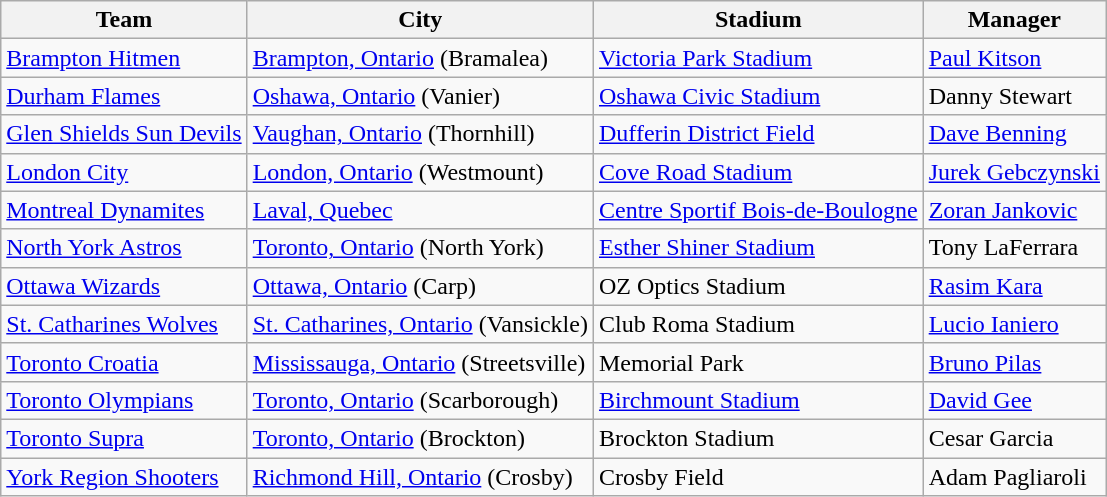<table class="wikitable sortable">
<tr>
<th>Team</th>
<th>City</th>
<th>Stadium</th>
<th>Manager</th>
</tr>
<tr>
<td><a href='#'>Brampton Hitmen</a></td>
<td><a href='#'>Brampton, Ontario</a> (Bramalea)</td>
<td><a href='#'>Victoria Park Stadium</a></td>
<td><a href='#'>Paul Kitson</a></td>
</tr>
<tr>
<td><a href='#'>Durham Flames</a></td>
<td><a href='#'>Oshawa, Ontario</a> (Vanier)</td>
<td><a href='#'>Oshawa Civic Stadium</a></td>
<td>Danny Stewart</td>
</tr>
<tr>
<td><a href='#'>Glen Shields Sun Devils</a></td>
<td><a href='#'>Vaughan, Ontario</a> (Thornhill)</td>
<td><a href='#'>Dufferin District Field</a></td>
<td><a href='#'>Dave Benning</a></td>
</tr>
<tr>
<td><a href='#'>London City</a></td>
<td><a href='#'>London, Ontario</a> (Westmount)</td>
<td><a href='#'>Cove Road Stadium</a></td>
<td><a href='#'>Jurek Gebczynski</a></td>
</tr>
<tr>
<td><a href='#'>Montreal Dynamites</a></td>
<td><a href='#'>Laval, Quebec</a></td>
<td><a href='#'>Centre Sportif Bois-de-Boulogne</a></td>
<td><a href='#'>Zoran Jankovic</a></td>
</tr>
<tr>
<td><a href='#'>North York Astros</a></td>
<td><a href='#'>Toronto, Ontario</a> (North York)</td>
<td><a href='#'>Esther Shiner Stadium</a></td>
<td>Tony LaFerrara</td>
</tr>
<tr>
<td><a href='#'>Ottawa Wizards</a></td>
<td><a href='#'>Ottawa, Ontario</a> (Carp)</td>
<td>OZ Optics Stadium</td>
<td><a href='#'>Rasim Kara</a></td>
</tr>
<tr>
<td><a href='#'>St. Catharines Wolves</a></td>
<td><a href='#'>St. Catharines, Ontario</a> (Vansickle)</td>
<td>Club Roma Stadium</td>
<td><a href='#'>Lucio Ianiero</a></td>
</tr>
<tr>
<td><a href='#'>Toronto Croatia</a></td>
<td><a href='#'>Mississauga, Ontario</a> (Streetsville)</td>
<td>Memorial Park</td>
<td><a href='#'>Bruno Pilas</a></td>
</tr>
<tr>
<td><a href='#'>Toronto Olympians</a></td>
<td><a href='#'>Toronto, Ontario</a> (Scarborough)</td>
<td><a href='#'>Birchmount Stadium</a></td>
<td><a href='#'>David Gee</a></td>
</tr>
<tr>
<td><a href='#'>Toronto Supra</a></td>
<td><a href='#'>Toronto, Ontario</a> (Brockton)</td>
<td>Brockton Stadium</td>
<td>Cesar Garcia</td>
</tr>
<tr>
<td><a href='#'>York Region Shooters</a></td>
<td><a href='#'>Richmond Hill, Ontario</a> (Crosby)</td>
<td>Crosby Field</td>
<td>Adam Pagliaroli</td>
</tr>
</table>
